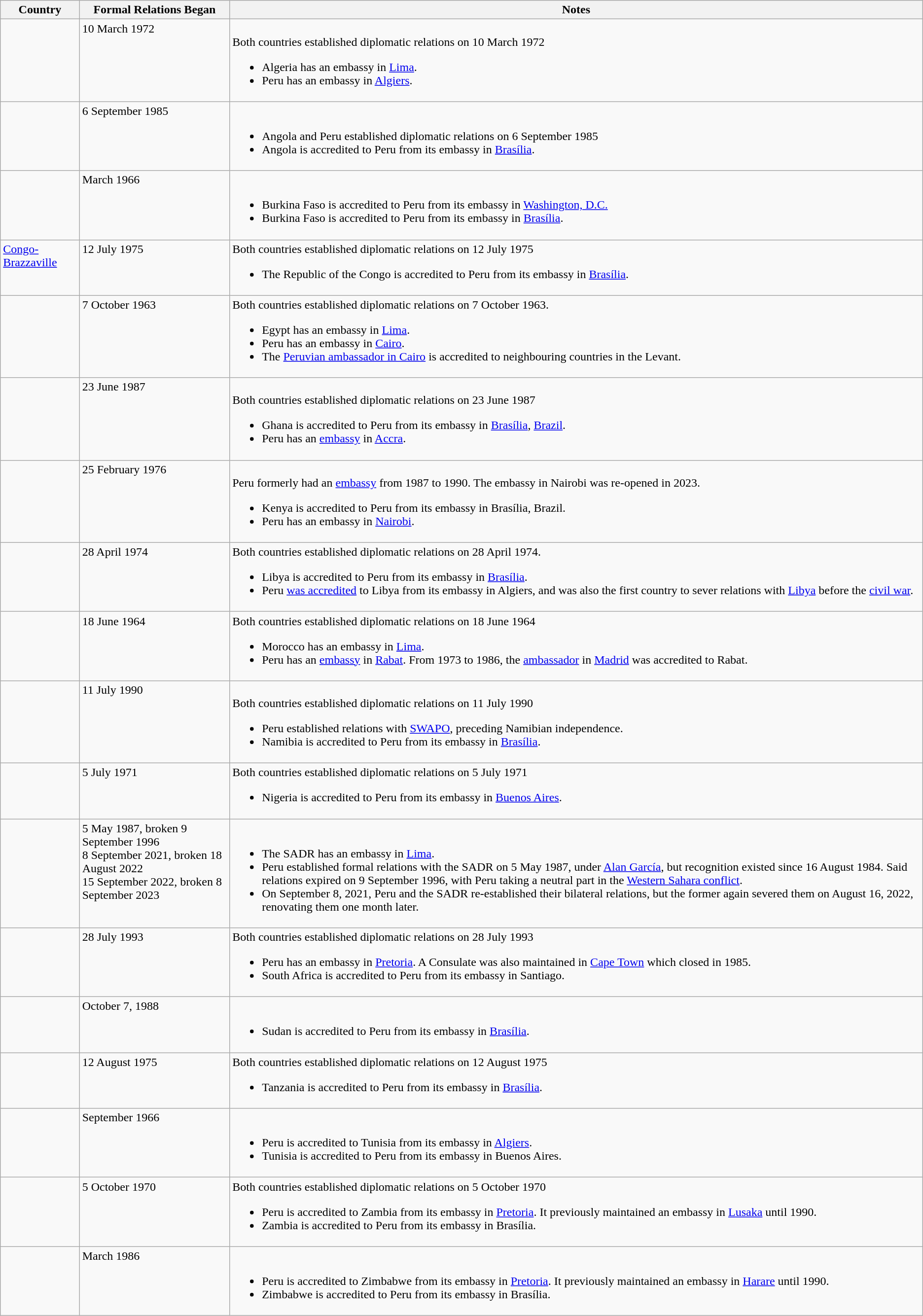<table class="wikitable sortable">
<tr>
<th>Country</th>
<th>Formal Relations Began</th>
<th>Notes</th>
</tr>
<tr valign="top">
<td></td>
<td>10 March 1972</td>
<td><br>Both countries established diplomatic relations on 10 March 1972<ul><li>Algeria has an embassy in <a href='#'>Lima</a>.</li><li>Peru has an embassy in <a href='#'>Algiers</a>.</li></ul></td>
</tr>
<tr valign="top">
<td></td>
<td>6 September 1985</td>
<td><br><ul><li>Angola and Peru established diplomatic relations on 6 September 1985</li><li>Angola is accredited to Peru from its embassy in <a href='#'>Brasília</a>.</li></ul></td>
</tr>
<tr valign="top">
<td></td>
<td>March 1966</td>
<td><br><ul><li>Burkina Faso is accredited to Peru from its embassy in <a href='#'>Washington, D.C.</a></li><li>Burkina Faso is accredited to Peru from its embassy in <a href='#'>Brasília</a>.</li></ul></td>
</tr>
<tr valign="top">
<td> <a href='#'>Congo-Brazzaville</a></td>
<td>12 July 1975</td>
<td>Both countries established diplomatic relations on 12 July 1975<br><ul><li>The Republic of the Congo is accredited to Peru from its embassy in <a href='#'>Brasília</a>.</li></ul></td>
</tr>
<tr valign="top">
<td></td>
<td>7 October 1963</td>
<td>Both countries established diplomatic relations on 7 October 1963.<br><ul><li>Egypt has an embassy in <a href='#'>Lima</a>.</li><li>Peru has an embassy in <a href='#'>Cairo</a>.</li><li>The <a href='#'>Peruvian ambassador in Cairo</a> is accredited to neighbouring countries in the Levant.</li></ul></td>
</tr>
<tr valign="top">
<td></td>
<td>23 June 1987</td>
<td><br>Both countries established diplomatic relations on 23 June 1987<ul><li>Ghana is accredited to Peru from its embassy in <a href='#'>Brasília</a>, <a href='#'>Brazil</a>.</li><li>Peru has an <a href='#'>embassy</a> in <a href='#'>Accra</a>.</li></ul></td>
</tr>
<tr valign="top">
<td></td>
<td>25 February 1976</td>
<td><br>Peru formerly had an <a href='#'>embassy</a> from 1987 to 1990. The embassy in Nairobi was re-opened in 2023.<ul><li>Kenya is accredited to Peru from its embassy in Brasília, Brazil.</li><li>Peru has an embassy in <a href='#'>Nairobi</a>.</li></ul></td>
</tr>
<tr valign="top">
<td></td>
<td>28 April 1974</td>
<td>Both countries established diplomatic relations on 28 April 1974.<br><ul><li>Libya is accredited to Peru from its embassy in <a href='#'>Brasília</a>.</li><li>Peru <a href='#'>was accredited</a> to Libya from its embassy in Algiers, and was also the first country to sever relations with <a href='#'>Libya</a> before the <a href='#'>civil war</a>.</li></ul></td>
</tr>
<tr valign="top">
<td></td>
<td>18 June 1964</td>
<td>Both countries established diplomatic relations on 18 June 1964<br><ul><li>Morocco has an embassy in <a href='#'>Lima</a>.</li><li>Peru has an <a href='#'>embassy</a> in <a href='#'>Rabat</a>. From 1973 to 1986, the <a href='#'>ambassador</a> in <a href='#'>Madrid</a> was accredited to Rabat.</li></ul></td>
</tr>
<tr valign="top">
<td></td>
<td>11 July 1990</td>
<td><br>Both countries established diplomatic relations on 11 July 1990<ul><li>Peru established relations with <a href='#'>SWAPO</a>, preceding Namibian independence.</li><li>Namibia is accredited to Peru from its embassy in <a href='#'>Brasília</a>.</li></ul></td>
</tr>
<tr valign="top">
<td></td>
<td>5 July 1971</td>
<td>Both countries established diplomatic relations on 5 July 1971<br><ul><li>Nigeria is accredited to Peru from its embassy in <a href='#'>Buenos Aires</a>.</li></ul></td>
</tr>
<tr valign="top">
<td></td>
<td>5 May 1987, broken 9 September 1996<br>8 September 2021, broken 18 August 2022<br>15 September 2022, broken 8 September 2023</td>
<td><br><ul><li>The SADR has an embassy in <a href='#'>Lima</a>.</li><li>Peru established formal relations with the SADR on 5 May 1987, under <a href='#'>Alan García</a>, but recognition existed since 16 August 1984. Said relations expired on 9 September 1996, with Peru taking a neutral part in the <a href='#'>Western Sahara conflict</a>.</li><li>On September 8, 2021, Peru and the SADR re-established their bilateral relations, but the former again severed them on August 16, 2022, renovating them one month later.</li></ul></td>
</tr>
<tr valign="top">
<td></td>
<td>28 July 1993</td>
<td>Both countries established diplomatic relations on 28 July 1993<br><ul><li>Peru has an embassy in <a href='#'>Pretoria</a>. A Consulate was also maintained in <a href='#'>Cape Town</a> which closed in 1985.</li><li>South Africa is accredited to Peru from its embassy in Santiago.</li></ul></td>
</tr>
<tr valign="top">
<td></td>
<td>October 7, 1988</td>
<td><br><ul><li>Sudan is accredited to Peru from its embassy in <a href='#'>Brasília</a>.</li></ul></td>
</tr>
<tr valign="top">
<td></td>
<td>12 August 1975</td>
<td>Both countries established diplomatic relations on 12 August 1975<br><ul><li>Tanzania is accredited to Peru from its embassy in <a href='#'>Brasília</a>.</li></ul></td>
</tr>
<tr valign="top">
<td></td>
<td>September 1966</td>
<td><br><ul><li>Peru is accredited to Tunisia from its embassy in <a href='#'>Algiers</a>.</li><li>Tunisia is accredited to Peru from its embassy in Buenos Aires.</li></ul></td>
</tr>
<tr valign="top">
<td></td>
<td>5 October 1970</td>
<td>Both countries established diplomatic relations on 5 October 1970<br><ul><li>Peru is accredited to Zambia from its embassy in <a href='#'>Pretoria</a>. It previously maintained an embassy in <a href='#'>Lusaka</a> until 1990.</li><li>Zambia is accredited to Peru from its embassy in Brasília.</li></ul></td>
</tr>
<tr valign="top">
<td></td>
<td>March 1986</td>
<td><br><ul><li>Peru is accredited to Zimbabwe from its embassy in <a href='#'>Pretoria</a>. It previously maintained an embassy in <a href='#'>Harare</a> until 1990.</li><li>Zimbabwe is accredited to Peru from its embassy in Brasília.</li></ul></td>
</tr>
</table>
